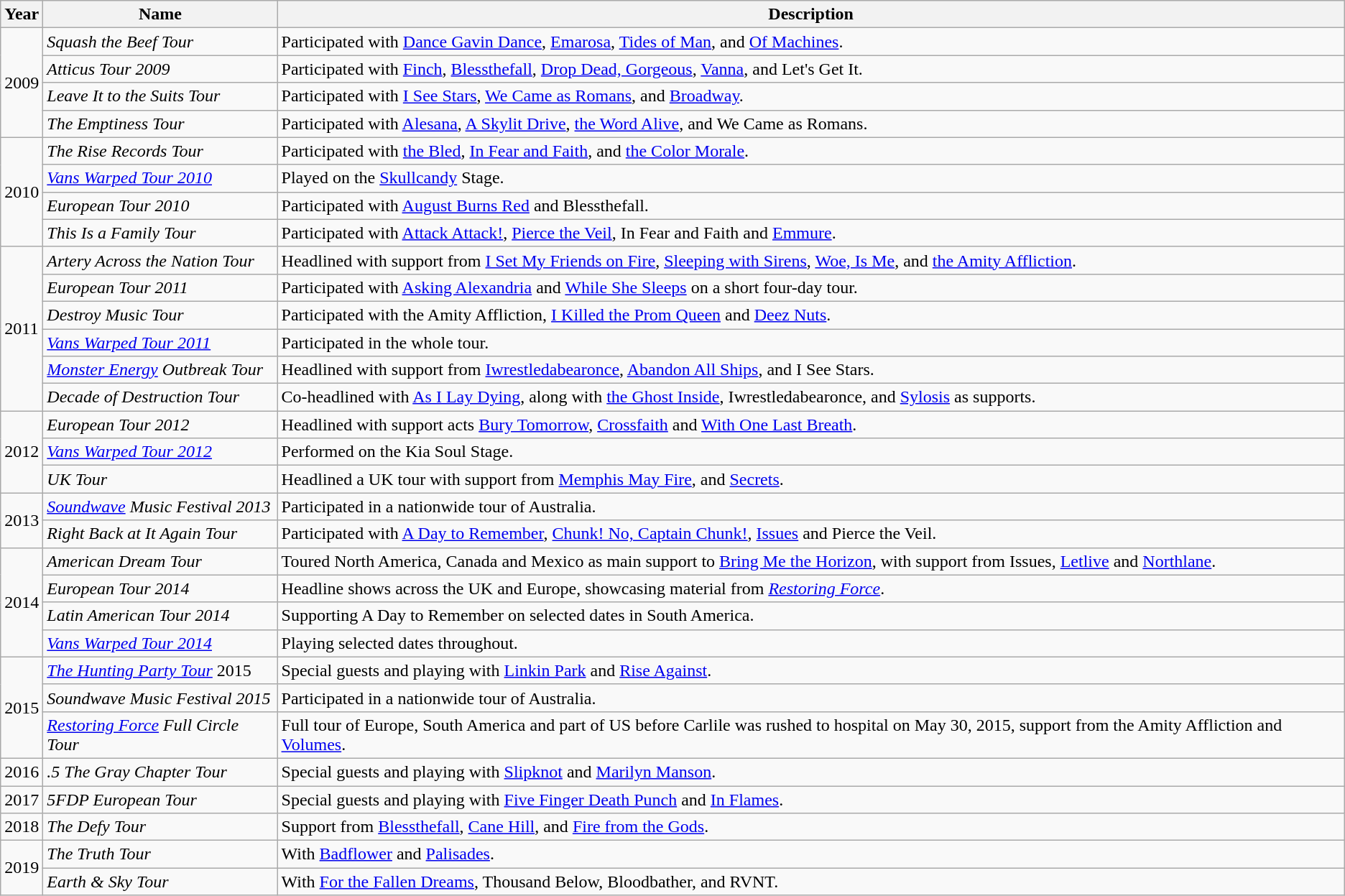<table class="wikitable">
<tr>
<th>Year</th>
<th>Name</th>
<th>Description</th>
</tr>
<tr>
<td rowspan=4>2009</td>
<td><em>Squash the Beef Tour</em></td>
<td>Participated with <a href='#'>Dance Gavin Dance</a>, <a href='#'>Emarosa</a>, <a href='#'>Tides of Man</a>, and <a href='#'>Of Machines</a>.</td>
</tr>
<tr>
<td><em>Atticus Tour 2009</em></td>
<td>Participated with <a href='#'>Finch</a>, <a href='#'>Blessthefall</a>, <a href='#'>Drop Dead, Gorgeous</a>, <a href='#'>Vanna</a>, and Let's Get It.</td>
</tr>
<tr>
<td><em>Leave It to the Suits Tour</em></td>
<td>Participated with <a href='#'>I See Stars</a>, <a href='#'>We Came as Romans</a>, and <a href='#'>Broadway</a>.</td>
</tr>
<tr>
<td><em>The Emptiness Tour</em></td>
<td>Participated with <a href='#'>Alesana</a>, <a href='#'>A Skylit Drive</a>, <a href='#'>the Word Alive</a>, and We Came as Romans.</td>
</tr>
<tr>
<td rowspan=4>2010</td>
<td><em>The Rise Records Tour</em></td>
<td>Participated with <a href='#'>the Bled</a>, <a href='#'>In Fear and Faith</a>, and <a href='#'>the Color Morale</a>.</td>
</tr>
<tr>
<td><em><a href='#'>Vans Warped Tour 2010</a></em></td>
<td>Played on the <a href='#'>Skullcandy</a> Stage.</td>
</tr>
<tr>
<td><em>European Tour 2010</em></td>
<td>Participated with <a href='#'>August Burns Red</a> and Blessthefall.</td>
</tr>
<tr>
<td><em>This Is a Family Tour</em></td>
<td>Participated with <a href='#'>Attack Attack!</a>, <a href='#'>Pierce the Veil</a>, In Fear and Faith and <a href='#'>Emmure</a>.</td>
</tr>
<tr>
<td rowspan=6>2011</td>
<td><em>Artery Across the Nation Tour</em></td>
<td>Headlined with support from <a href='#'>I Set My Friends on Fire</a>, <a href='#'>Sleeping with Sirens</a>, <a href='#'>Woe, Is Me</a>, and <a href='#'>the Amity Affliction</a>.</td>
</tr>
<tr>
<td><em>European Tour 2011</em></td>
<td>Participated with <a href='#'>Asking Alexandria</a> and <a href='#'>While She Sleeps</a> on a short four-day tour.</td>
</tr>
<tr>
<td><em>Destroy Music Tour</em></td>
<td>Participated with the Amity Affliction, <a href='#'>I Killed the Prom Queen</a> and <a href='#'>Deez Nuts</a>.</td>
</tr>
<tr>
<td><em><a href='#'>Vans Warped Tour 2011</a></em></td>
<td>Participated in the whole tour.</td>
</tr>
<tr>
<td><em><a href='#'>Monster Energy</a> Outbreak Tour</em></td>
<td>Headlined with support from <a href='#'>Iwrestledabearonce</a>, <a href='#'>Abandon All Ships</a>, and I See Stars.</td>
</tr>
<tr>
<td><em>Decade of Destruction Tour</em></td>
<td>Co-headlined with <a href='#'>As I Lay Dying</a>, along with <a href='#'>the Ghost Inside</a>, Iwrestledabearonce, and <a href='#'>Sylosis</a> as supports.</td>
</tr>
<tr>
<td rowspan=3>2012</td>
<td><em>European Tour 2012</em></td>
<td>Headlined with support acts <a href='#'>Bury Tomorrow</a>, <a href='#'>Crossfaith</a> and <a href='#'>With One Last Breath</a>.</td>
</tr>
<tr>
<td><em><a href='#'>Vans Warped Tour 2012</a></em></td>
<td>Performed on the Kia Soul Stage.</td>
</tr>
<tr>
<td><em>UK Tour</em></td>
<td>Headlined a UK tour with support from <a href='#'>Memphis May Fire</a>, and <a href='#'>Secrets</a>.</td>
</tr>
<tr>
<td rowspan=2>2013</td>
<td><em><a href='#'>Soundwave</a> Music Festival 2013</em></td>
<td>Participated in a nationwide tour of Australia.</td>
</tr>
<tr>
<td><em>Right Back at It Again Tour</em></td>
<td>Participated with <a href='#'>A Day to Remember</a>, <a href='#'>Chunk! No, Captain Chunk!</a>, <a href='#'>Issues</a> and Pierce the Veil.</td>
</tr>
<tr>
<td rowspan=4>2014</td>
<td><em>American Dream Tour</em></td>
<td>Toured North America, Canada and Mexico as main support to <a href='#'>Bring Me the Horizon</a>, with support from Issues, <a href='#'>Letlive</a> and <a href='#'>Northlane</a>.</td>
</tr>
<tr>
<td><em>European Tour 2014</em></td>
<td>Headline shows across the UK and Europe, showcasing material from <em><a href='#'>Restoring Force</a></em>.</td>
</tr>
<tr>
<td><em>Latin American Tour 2014</em></td>
<td>Supporting A Day to Remember on selected dates in South America.</td>
</tr>
<tr>
<td><em><a href='#'>Vans Warped Tour 2014</a></em></td>
<td>Playing selected dates throughout.</td>
</tr>
<tr>
<td rowspan=3>2015</td>
<td><em><a href='#'>The Hunting Party Tour</a></em> 2015</td>
<td>Special guests and playing with <a href='#'>Linkin Park</a> and <a href='#'>Rise Against</a>.</td>
</tr>
<tr>
<td><em>Soundwave Music Festival 2015</em></td>
<td>Participated in a nationwide tour of Australia.</td>
</tr>
<tr>
<td><em><a href='#'>Restoring Force</a> Full Circle Tour</em></td>
<td>Full tour of Europe, South America and part of US before Carlile was rushed to hospital on May 30, 2015, support from the Amity Affliction and <a href='#'>Volumes</a>.</td>
</tr>
<tr>
<td rowspan=1>2016</td>
<td><em>.5 The Gray Chapter Tour</em></td>
<td>Special guests and playing with <a href='#'>Slipknot</a> and <a href='#'>Marilyn Manson</a>.</td>
</tr>
<tr>
<td rowspan=1>2017</td>
<td><em>5FDP European Tour</em></td>
<td>Special guests and playing with <a href='#'>Five Finger Death Punch</a> and <a href='#'>In Flames</a>.</td>
</tr>
<tr>
<td rowspan=1>2018</td>
<td><em>The Defy Tour</em></td>
<td>Support from <a href='#'>Blessthefall</a>, <a href='#'>Cane Hill</a>, and <a href='#'>Fire from the Gods</a>.</td>
</tr>
<tr>
<td rowspan=2>2019</td>
<td><em>The Truth Tour</em></td>
<td>With <a href='#'>Badflower</a> and <a href='#'>Palisades</a>.</td>
</tr>
<tr>
<td><em>Earth & Sky Tour</em></td>
<td>With <a href='#'>For the Fallen Dreams</a>, Thousand Below, Bloodbather, and RVNT.</td>
</tr>
</table>
